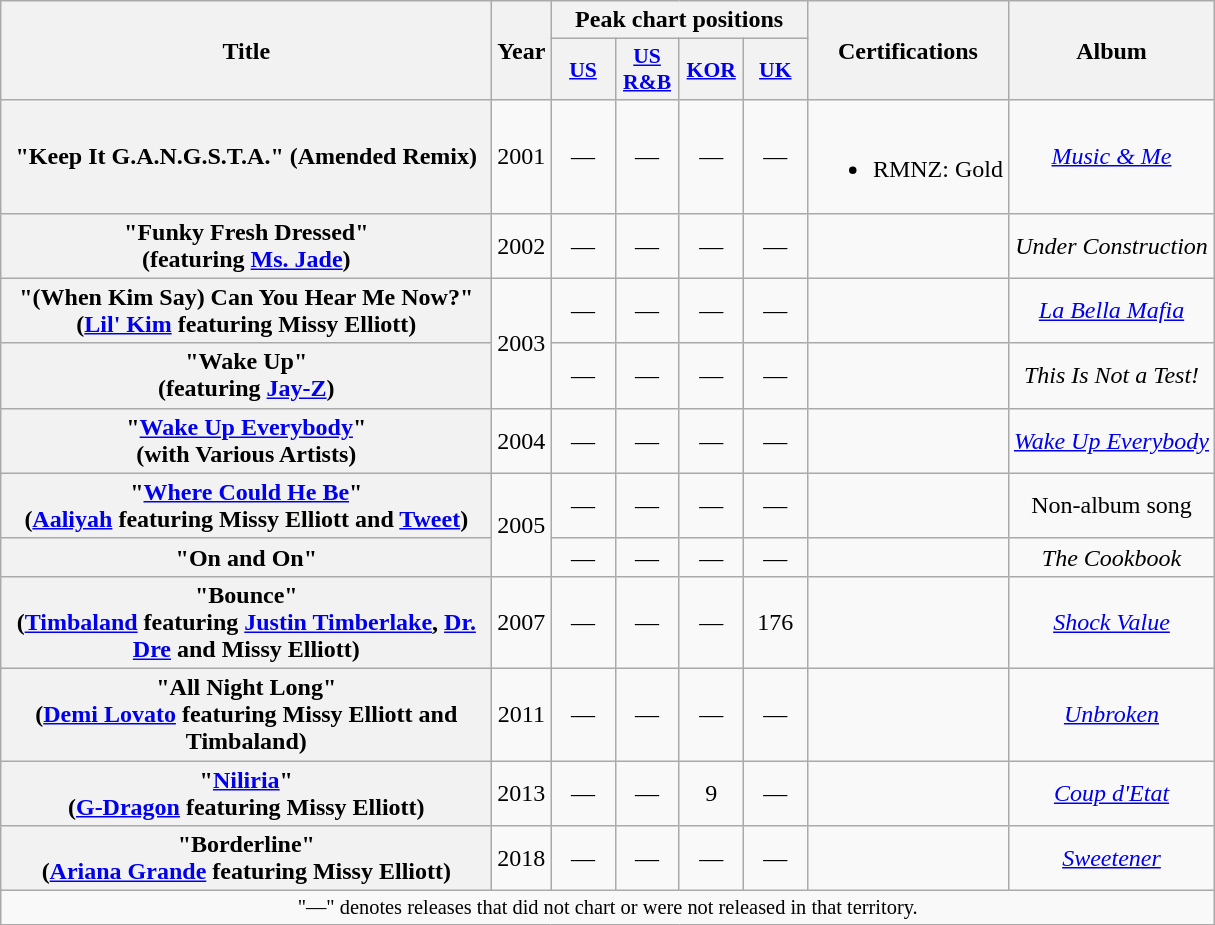<table class="wikitable plainrowheaders" style="text-align:center;">
<tr>
<th scope="col" rowspan="2" style="width:20em;">Title</th>
<th scope="col" rowspan="2">Year</th>
<th scope="col" colspan="4">Peak chart positions</th>
<th scope="col" rowspan="2">Certifications</th>
<th scope="col" rowspan="2">Album</th>
</tr>
<tr>
<th style="width:2.5em; font-size:90%"><a href='#'>US</a><br></th>
<th style="width:2.5em; font-size:90%"><a href='#'>US<br>R&B</a><br></th>
<th style="width:2.5em; font-size:90%"><a href='#'>KOR</a><br></th>
<th style="width:2.5em; font-size:90%"><a href='#'>UK</a><br></th>
</tr>
<tr>
<th scope="row">"Keep It G.A.N.G.S.T.A." (Amended Remix)<br></th>
<td>2001</td>
<td>—</td>
<td>—</td>
<td>—</td>
<td>—</td>
<td><br><ul><li>RMNZ: Gold</li></ul></td>
<td><em><a href='#'>Music & Me</a></em></td>
</tr>
<tr>
<th scope="row">"Funky Fresh Dressed"<br><span>(featuring <a href='#'>Ms. Jade</a>)</span></th>
<td>2002</td>
<td>—</td>
<td>—</td>
<td>—</td>
<td>—</td>
<td></td>
<td><em>Under Construction</em></td>
</tr>
<tr>
<th scope="row">"(When Kim Say) Can You Hear Me Now?"<br><span>(<a href='#'>Lil' Kim</a> featuring Missy Elliott)</span></th>
<td rowspan="2">2003</td>
<td>—</td>
<td>—</td>
<td>—</td>
<td>—</td>
<td></td>
<td><em><a href='#'>La Bella Mafia</a></em></td>
</tr>
<tr>
<th scope="row">"Wake Up"<br><span>(featuring <a href='#'>Jay-Z</a>)</span></th>
<td>—</td>
<td>—</td>
<td>—</td>
<td>—</td>
<td></td>
<td><em>This Is Not a Test!</em></td>
</tr>
<tr>
<th scope="row">"<a href='#'>Wake Up Everybody</a>"<br><span>(with Various Artists)</span></th>
<td>2004</td>
<td>—</td>
<td>—</td>
<td>—</td>
<td>—</td>
<td></td>
<td><em><a href='#'>Wake Up Everybody</a></em></td>
</tr>
<tr>
<th scope="row">"<a href='#'>Where Could He Be</a>"<br><span>(<a href='#'>Aaliyah</a> featuring Missy Elliott and <a href='#'>Tweet</a>)</span></th>
<td rowspan="2">2005</td>
<td>—</td>
<td>—</td>
<td>—</td>
<td>—</td>
<td></td>
<td>Non-album song</td>
</tr>
<tr>
<th scope="row">"On and On"</th>
<td>—</td>
<td>—</td>
<td>—</td>
<td>—</td>
<td></td>
<td><em>The Cookbook</em></td>
</tr>
<tr>
<th scope="row">"Bounce"<br><span>(<a href='#'>Timbaland</a> featuring <a href='#'>Justin Timberlake</a>, <a href='#'>Dr. Dre</a> and Missy Elliott)</span></th>
<td>2007</td>
<td>—</td>
<td>—</td>
<td>—</td>
<td>176</td>
<td></td>
<td><em><a href='#'>Shock Value</a></em></td>
</tr>
<tr>
<th scope="row">"All Night Long"<br><span>(<a href='#'>Demi Lovato</a> featuring Missy Elliott and Timbaland)</span></th>
<td>2011</td>
<td>—</td>
<td>—</td>
<td>—</td>
<td>—</td>
<td></td>
<td><em><a href='#'>Unbroken</a></em></td>
</tr>
<tr>
<th scope="row">"<a href='#'>Niliria</a>"<br><span>(<a href='#'>G-Dragon</a> featuring Missy Elliott)</span></th>
<td>2013</td>
<td>—</td>
<td>—</td>
<td>9</td>
<td>—</td>
<td></td>
<td><em><a href='#'>Coup d'Etat</a></em></td>
</tr>
<tr>
<th scope="row">"Borderline"<br><span>(<a href='#'>Ariana Grande</a> featuring Missy Elliott)</span></th>
<td>2018</td>
<td>—</td>
<td>—</td>
<td>—</td>
<td>—</td>
<td></td>
<td><em><a href='#'>Sweetener</a></em></td>
</tr>
<tr>
<td align="center" colspan="15" style="font-size:85%">"—" denotes releases that did not chart or were not released in that territory.</td>
</tr>
</table>
